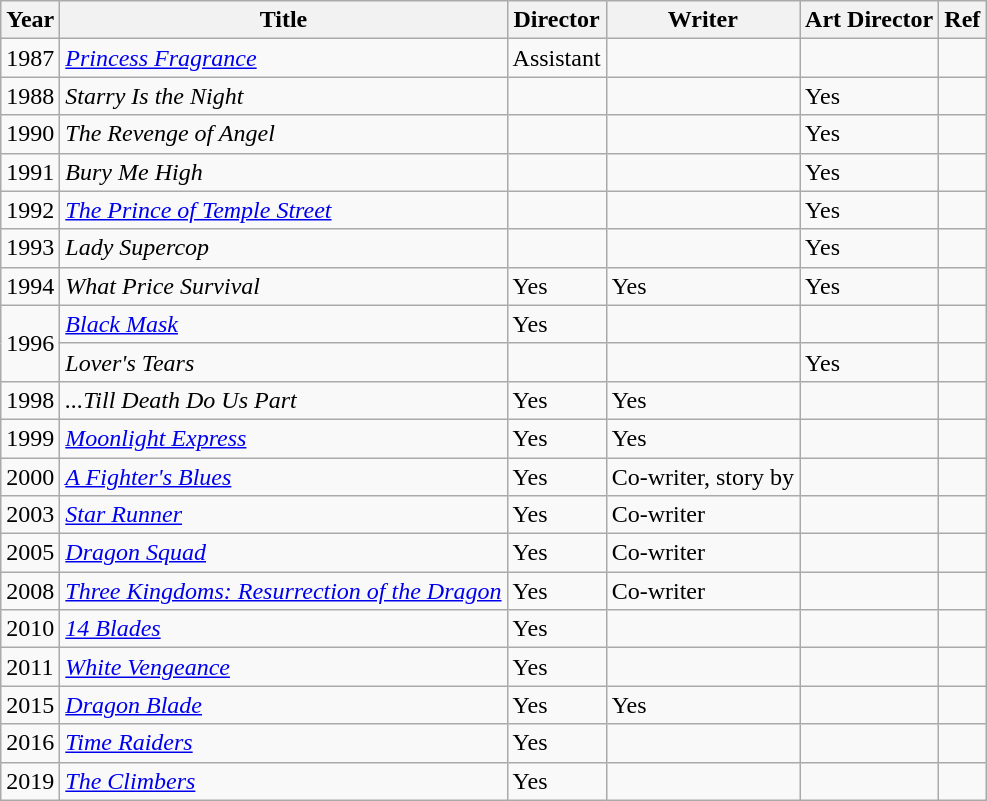<table class="wikitable sortable">
<tr>
<th>Year</th>
<th>Title</th>
<th>Director</th>
<th>Writer</th>
<th>Art Director</th>
<th class="unsortable">Ref</th>
</tr>
<tr>
<td>1987</td>
<td><em><a href='#'>Princess Fragrance</a></em></td>
<td>Assistant</td>
<td></td>
<td></td>
<td></td>
</tr>
<tr>
<td>1988</td>
<td><em>Starry Is the Night</em></td>
<td></td>
<td></td>
<td>Yes</td>
<td></td>
</tr>
<tr>
<td>1990</td>
<td><em>The Revenge of Angel</em></td>
<td></td>
<td></td>
<td>Yes</td>
<td></td>
</tr>
<tr>
<td>1991</td>
<td><em>Bury Me High</em></td>
<td></td>
<td></td>
<td>Yes</td>
<td></td>
</tr>
<tr>
<td>1992</td>
<td><em><a href='#'>The Prince of Temple Street</a></em></td>
<td></td>
<td></td>
<td>Yes</td>
<td></td>
</tr>
<tr>
<td>1993</td>
<td><em>Lady Supercop</em></td>
<td></td>
<td></td>
<td>Yes</td>
<td></td>
</tr>
<tr>
<td>1994</td>
<td><em>What Price Survival</em></td>
<td>Yes</td>
<td>Yes</td>
<td>Yes</td>
<td></td>
</tr>
<tr>
<td rowspan="2">1996</td>
<td><em><a href='#'>Black Mask</a></em></td>
<td>Yes</td>
<td></td>
<td></td>
<td></td>
</tr>
<tr>
<td><em>Lover's Tears</em></td>
<td></td>
<td></td>
<td>Yes</td>
<td></td>
</tr>
<tr>
<td>1998</td>
<td><em>...Till Death Do Us Part</em></td>
<td>Yes</td>
<td>Yes</td>
<td></td>
<td></td>
</tr>
<tr>
<td>1999</td>
<td><em><a href='#'>Moonlight Express</a></em></td>
<td>Yes</td>
<td>Yes</td>
<td></td>
<td></td>
</tr>
<tr>
<td>2000</td>
<td><em><a href='#'>A Fighter's Blues</a></em></td>
<td>Yes</td>
<td>Co-writer, story by</td>
<td></td>
<td></td>
</tr>
<tr>
<td>2003</td>
<td><em><a href='#'>Star Runner</a></em></td>
<td>Yes</td>
<td>Co-writer</td>
<td></td>
<td></td>
</tr>
<tr>
<td>2005</td>
<td><em><a href='#'>Dragon Squad</a></em></td>
<td>Yes</td>
<td>Co-writer</td>
<td></td>
<td></td>
</tr>
<tr>
<td>2008</td>
<td><em><a href='#'>Three Kingdoms: Resurrection of the Dragon</a></em></td>
<td>Yes</td>
<td>Co-writer</td>
<td></td>
<td></td>
</tr>
<tr>
<td>2010</td>
<td><em><a href='#'>14 Blades</a></em></td>
<td>Yes</td>
<td></td>
<td></td>
<td></td>
</tr>
<tr>
<td>2011</td>
<td><em><a href='#'>White Vengeance</a></em></td>
<td>Yes</td>
<td></td>
<td></td>
<td></td>
</tr>
<tr>
<td>2015</td>
<td><em><a href='#'>Dragon Blade</a></em></td>
<td>Yes</td>
<td>Yes</td>
<td></td>
<td></td>
</tr>
<tr>
<td>2016</td>
<td><em><a href='#'>Time Raiders</a></em></td>
<td>Yes</td>
<td></td>
<td></td>
<td></td>
</tr>
<tr>
<td>2019</td>
<td><em><a href='#'>The Climbers</a></em></td>
<td>Yes</td>
<td></td>
<td></td>
<td></td>
</tr>
</table>
